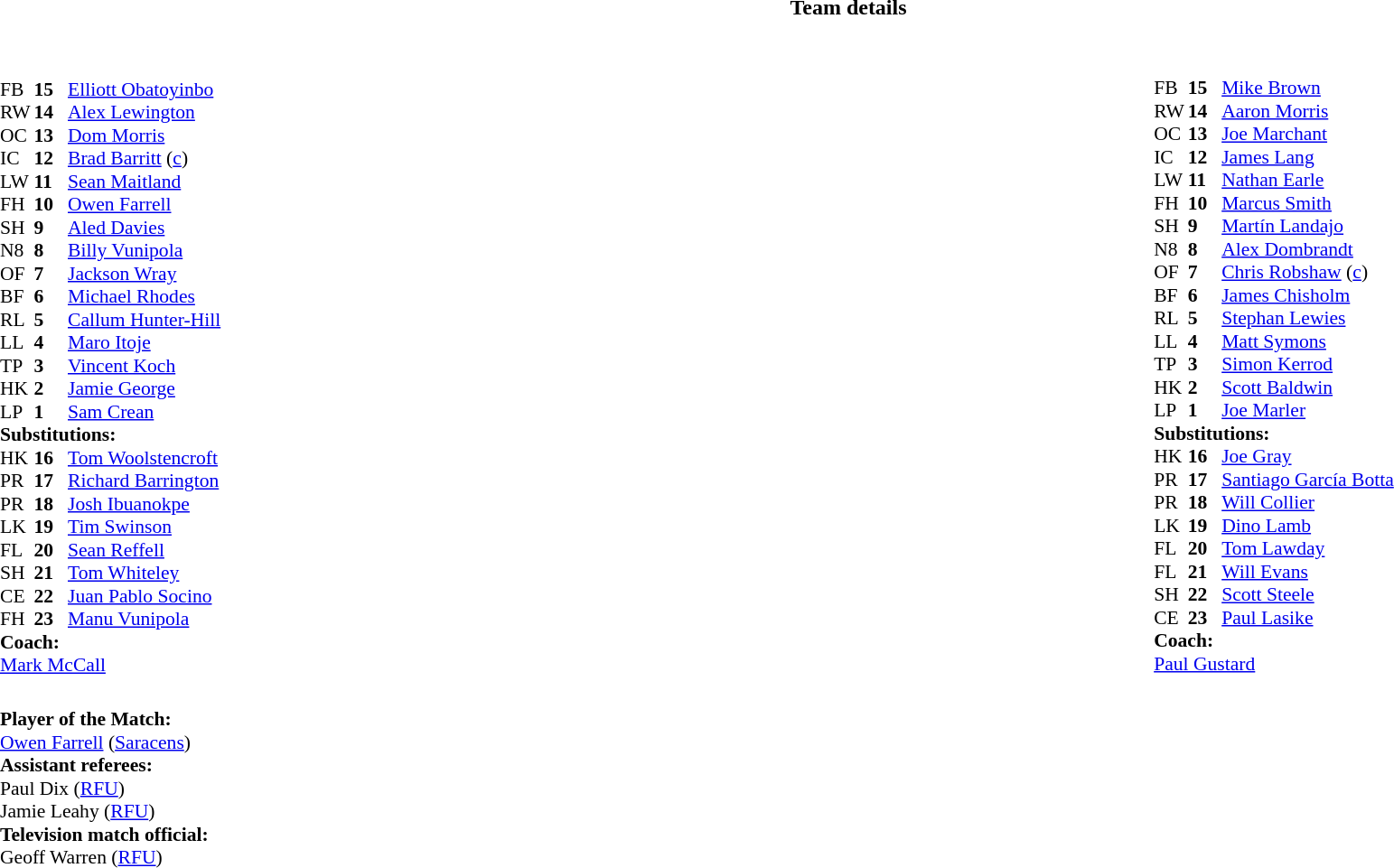<table border="0" style="width:100%;" class="collapsible collapsed">
<tr>
<th>Team details</th>
</tr>
<tr>
<td><br><table style="width:100%;">
<tr>
<td style="vertical-align:top; width:50%;"><br><table style="font-size: 90%" cellspacing="0" cellpadding="0">
<tr>
<th width="25"></th>
<th width="25"></th>
</tr>
<tr>
<td>FB</td>
<td><strong>15</strong></td>
<td> <a href='#'>Elliott Obatoyinbo</a></td>
</tr>
<tr>
<td>RW</td>
<td><strong>14</strong></td>
<td> <a href='#'>Alex Lewington</a></td>
</tr>
<tr>
<td>OC</td>
<td><strong>13</strong></td>
<td> <a href='#'>Dom Morris</a></td>
<td></td>
<td></td>
</tr>
<tr>
<td>IC</td>
<td><strong>12</strong></td>
<td> <a href='#'>Brad Barritt</a> (<a href='#'>c</a>)</td>
<td></td>
<td></td>
</tr>
<tr>
<td>LW</td>
<td><strong>11</strong></td>
<td> <a href='#'>Sean Maitland</a></td>
</tr>
<tr>
<td>FH</td>
<td><strong>10</strong></td>
<td> <a href='#'>Owen Farrell</a></td>
</tr>
<tr>
<td>SH</td>
<td><strong>9</strong></td>
<td> <a href='#'>Aled Davies</a></td>
<td></td>
<td></td>
</tr>
<tr>
<td>N8</td>
<td><strong>8</strong></td>
<td> <a href='#'>Billy Vunipola</a></td>
</tr>
<tr>
<td>OF</td>
<td><strong>7</strong></td>
<td> <a href='#'>Jackson Wray</a></td>
</tr>
<tr>
<td>BF</td>
<td><strong>6</strong></td>
<td> <a href='#'>Michael Rhodes</a></td>
<td></td>
<td></td>
</tr>
<tr>
<td>RL</td>
<td><strong>5</strong></td>
<td> <a href='#'>Callum Hunter-Hill</a></td>
<td></td>
<td></td>
</tr>
<tr>
<td>LL</td>
<td><strong>4</strong></td>
<td> <a href='#'>Maro Itoje</a></td>
</tr>
<tr>
<td>TP</td>
<td><strong>3</strong></td>
<td> <a href='#'>Vincent Koch</a></td>
<td></td>
<td></td>
</tr>
<tr>
<td>HK</td>
<td><strong>2</strong></td>
<td> <a href='#'>Jamie George</a></td>
<td></td>
<td></td>
</tr>
<tr>
<td>LP</td>
<td><strong>1</strong></td>
<td> <a href='#'>Sam Crean</a></td>
<td></td>
<td></td>
</tr>
<tr>
<td colspan=3><strong>Substitutions:</strong></td>
</tr>
<tr>
<td>HK</td>
<td><strong>16</strong></td>
<td> <a href='#'>Tom Woolstencroft</a></td>
<td></td>
<td></td>
</tr>
<tr>
<td>PR</td>
<td><strong>17</strong></td>
<td> <a href='#'>Richard Barrington</a></td>
<td></td>
<td></td>
</tr>
<tr>
<td>PR</td>
<td><strong>18</strong></td>
<td> <a href='#'>Josh Ibuanokpe</a></td>
<td></td>
<td></td>
</tr>
<tr>
<td>LK</td>
<td><strong>19</strong></td>
<td> <a href='#'>Tim Swinson</a></td>
<td></td>
<td></td>
</tr>
<tr>
<td>FL</td>
<td><strong>20</strong></td>
<td> <a href='#'>Sean Reffell</a></td>
<td></td>
<td></td>
</tr>
<tr>
<td>SH</td>
<td><strong>21</strong></td>
<td> <a href='#'>Tom Whiteley</a></td>
<td></td>
<td></td>
</tr>
<tr>
<td>CE</td>
<td><strong>22</strong></td>
<td> <a href='#'>Juan Pablo Socino</a></td>
<td></td>
<td></td>
</tr>
<tr>
<td>FH</td>
<td><strong>23</strong></td>
<td> <a href='#'>Manu Vunipola</a></td>
<td></td>
<td></td>
</tr>
<tr>
<td colspan=3><strong>Coach:</strong></td>
</tr>
<tr>
<td colspan="4"> <a href='#'>Mark McCall</a></td>
</tr>
<tr>
</tr>
</table>
</td>
<td style="vertical-align:top;width:50%;font-size:90%"><br><table cellspacing="0" cellpadding="0" style="margin:auto">
<tr>
<th width="25"></th>
<th width="25"></th>
</tr>
<tr>
<td>FB</td>
<td><strong>15</strong></td>
<td> <a href='#'>Mike Brown</a></td>
</tr>
<tr>
<td>RW</td>
<td><strong>14</strong></td>
<td> <a href='#'>Aaron Morris</a></td>
</tr>
<tr>
<td>OC</td>
<td><strong>13</strong></td>
<td> <a href='#'>Joe Marchant</a></td>
</tr>
<tr>
<td>IC</td>
<td><strong>12</strong></td>
<td> <a href='#'>James Lang</a></td>
<td></td>
<td></td>
</tr>
<tr>
<td>LW</td>
<td><strong>11</strong></td>
<td> <a href='#'>Nathan Earle</a></td>
</tr>
<tr>
<td>FH</td>
<td><strong>10</strong></td>
<td> <a href='#'>Marcus Smith</a></td>
</tr>
<tr>
<td>SH</td>
<td><strong>9</strong></td>
<td> <a href='#'>Martín Landajo</a></td>
<td></td>
<td></td>
</tr>
<tr>
<td>N8</td>
<td><strong>8</strong></td>
<td> <a href='#'>Alex Dombrandt</a></td>
</tr>
<tr>
<td>OF</td>
<td><strong>7</strong></td>
<td> <a href='#'>Chris Robshaw</a> (<a href='#'>c</a>)</td>
</tr>
<tr>
<td>BF</td>
<td><strong>6</strong></td>
<td> <a href='#'>James Chisholm</a></td>
<td></td>
<td></td>
</tr>
<tr>
<td>RL</td>
<td><strong>5</strong></td>
<td> <a href='#'>Stephan Lewies</a></td>
<td></td>
<td></td>
</tr>
<tr>
<td>LL</td>
<td><strong>4</strong></td>
<td> <a href='#'>Matt Symons</a></td>
</tr>
<tr>
<td>TP</td>
<td><strong>3</strong></td>
<td> <a href='#'>Simon Kerrod</a></td>
<td></td>
<td></td>
</tr>
<tr>
<td>HK</td>
<td><strong>2</strong></td>
<td> <a href='#'>Scott Baldwin</a></td>
<td></td>
<td></td>
</tr>
<tr>
<td>LP</td>
<td><strong>1</strong></td>
<td> <a href='#'>Joe Marler</a></td>
</tr>
<tr>
<td colspan=3><strong>Substitutions:</strong></td>
</tr>
<tr>
<td>HK</td>
<td><strong>16</strong></td>
<td> <a href='#'>Joe Gray</a></td>
<td></td>
<td></td>
</tr>
<tr>
<td>PR</td>
<td><strong>17</strong></td>
<td> <a href='#'>Santiago García Botta</a></td>
</tr>
<tr>
<td>PR</td>
<td><strong>18</strong></td>
<td> <a href='#'>Will Collier</a></td>
<td></td>
<td></td>
</tr>
<tr>
<td>LK</td>
<td><strong>19</strong></td>
<td> <a href='#'>Dino Lamb</a></td>
<td></td>
<td></td>
</tr>
<tr>
<td>FL</td>
<td><strong>20</strong></td>
<td> <a href='#'>Tom Lawday</a></td>
<td></td>
<td></td>
</tr>
<tr>
<td>FL</td>
<td><strong>21</strong></td>
<td> <a href='#'>Will Evans</a></td>
</tr>
<tr>
<td>SH</td>
<td><strong>22</strong></td>
<td> <a href='#'>Scott Steele</a></td>
<td></td>
<td></td>
</tr>
<tr>
<td>CE</td>
<td><strong>23</strong></td>
<td> <a href='#'>Paul Lasike</a></td>
<td></td>
<td></td>
</tr>
<tr>
<td colspan=3><strong>Coach:</strong></td>
</tr>
<tr>
<td colspan="4"> <a href='#'>Paul Gustard</a></td>
</tr>
<tr>
</tr>
</table>
</td>
</tr>
</table>
<table style="width:100%;font-size:90%">
<tr>
<td><br><strong>Player of the Match:</strong>
<br> <a href='#'>Owen Farrell</a> (<a href='#'>Saracens</a>)<br><strong>Assistant referees:</strong>
<br> Paul Dix (<a href='#'>RFU</a>)
<br> Jamie Leahy (<a href='#'>RFU</a>)
<br><strong>Television match official:</strong>
<br> Geoff Warren (<a href='#'>RFU</a>)</td>
</tr>
</table>
</td>
</tr>
</table>
